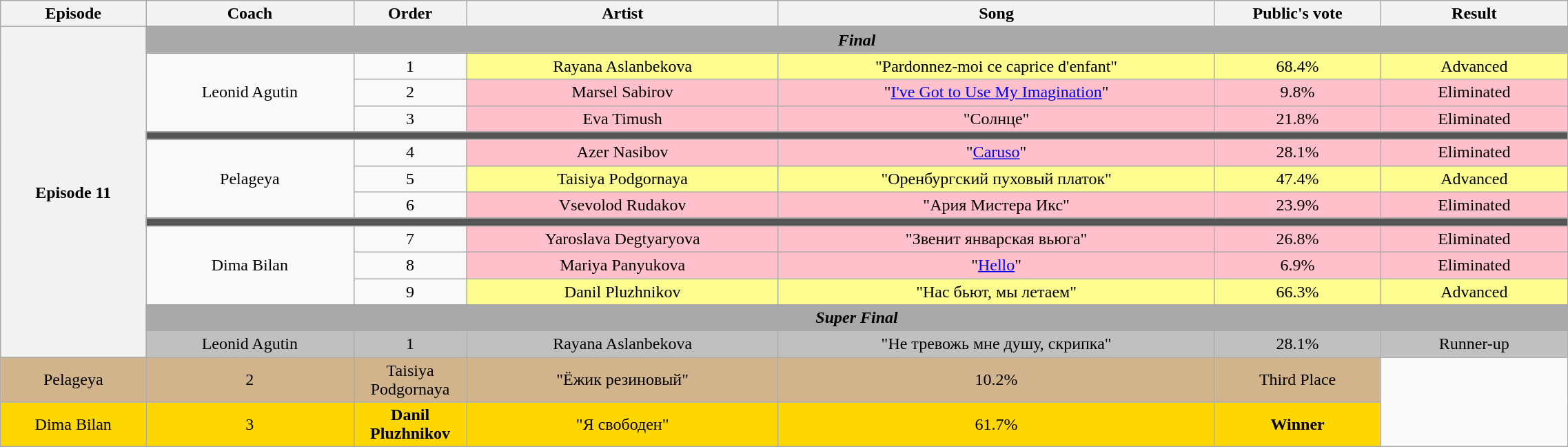<table class="wikitable" style="text-align:center; width:120%;">
<tr>
<th style="width:07%;">Episode</th>
<th style="width:10%;">Coach</th>
<th style="width:05%;">Order</th>
<th style="width:15%;">Artist</th>
<th style="width:21%;">Song</th>
<th style="width:08%;">Public's vote</th>
<th style="width:09%;">Result</th>
</tr>
<tr>
<th rowspan=17 scope="row">Episode 11 <br> </th>
</tr>
<tr>
<td colspan=6 style = "background: darkgray"><strong><em>Final</em></strong></td>
</tr>
<tr>
<td rowspan=3>Leonid Agutin</td>
<td>1</td>
<td style="background:#fdfc8f;">Rayana Aslanbekova</td>
<td style="background:#fdfc8f;">"Pardonnez-moi ce caprice d'enfant"</td>
<td style="background:#fdfc8f;">68.4%</td>
<td style="background:#fdfc8f;">Advanced</td>
</tr>
<tr>
<td>2</td>
<td style="background:pink;">Marsel Sabirov</td>
<td style="background:pink;">"<a href='#'>I've Got to Use My Imagination</a>"</td>
<td style="background:pink;">9.8%</td>
<td style="background:pink;">Eliminated</td>
</tr>
<tr>
<td>3</td>
<td style="background:pink;">Eva Timush</td>
<td style="background:pink;">"Солнце"</td>
<td style="background:pink;">21.8%</td>
<td style="background:pink;">Eliminated</td>
</tr>
<tr>
<td colspan=6 style="background:#555555;"></td>
</tr>
<tr>
<td rowspan=3>Pelageya</td>
<td>4</td>
<td style="background:pink;">Azer Nasibov</td>
<td style="background:pink;">"<a href='#'>Caruso</a>"</td>
<td style="background:pink;">28.1%</td>
<td style="background:pink;">Eliminated</td>
</tr>
<tr>
<td>5</td>
<td style="background:#fdfc8f;">Taisiya Podgornaya</td>
<td style="background:#fdfc8f;">"Оренбургский пуховый платок"</td>
<td style="background:#fdfc8f;">47.4%</td>
<td style="background:#fdfc8f;">Advanced</td>
</tr>
<tr>
<td>6</td>
<td style="background:pink;">Vsevolod Rudakov</td>
<td style="background:pink;">"Ария Мистера Икс"</td>
<td style="background:pink;">23.9%</td>
<td style="background:pink;">Eliminated</td>
</tr>
<tr>
<td colspan=6 style="background:#555555;"></td>
</tr>
<tr>
<td rowspan=3>Dima Bilan</td>
<td>7</td>
<td style="background:pink;">Yaroslava Degtyaryova</td>
<td style="background:pink;">"Звенит январская вьюга"</td>
<td style="background:pink;">26.8%</td>
<td style="background:pink;">Eliminated</td>
</tr>
<tr>
<td>8</td>
<td style="background:pink;">Mariya Panyukova</td>
<td style="background:pink;">"<a href='#'>Hello</a>"</td>
<td style="background:pink;">6.9%</td>
<td style="background:pink;">Eliminated</td>
</tr>
<tr>
<td>9</td>
<td style="background:#fdfc8f;">Danil Pluzhnikov</td>
<td style="background:#fdfc8f;">"Нас бьют, мы летаем"</td>
<td style="background:#fdfc8f;">66.3%</td>
<td style="background:#fdfc8f;">Advanced</td>
</tr>
<tr>
</tr>
<tr>
<td colspan = 6 style = "background: darkgray"><strong><em>Super Final</em></strong></td>
</tr>
<tr>
</tr>
<tr bgcolor="silver">
<td>Leonid Agutin</td>
<td>1</td>
<td>Rayana Aslanbekova</td>
<td>"Не тревожь мне душу, скрипка"</td>
<td>28.1%</td>
<td>Runner-up</td>
</tr>
<tr bgcolor="tan">
<td>Pelageya</td>
<td>2</td>
<td>Taisiya Podgornaya</td>
<td>"Ёжик резиновый"</td>
<td>10.2%</td>
<td>Third Place</td>
</tr>
<tr bgcolor="gold">
<td>Dima Bilan</td>
<td>3</td>
<td><strong>Danil Pluzhnikov</strong></td>
<td>"Я свободен"</td>
<td>61.7%</td>
<td><strong>Winner</strong></td>
</tr>
</table>
